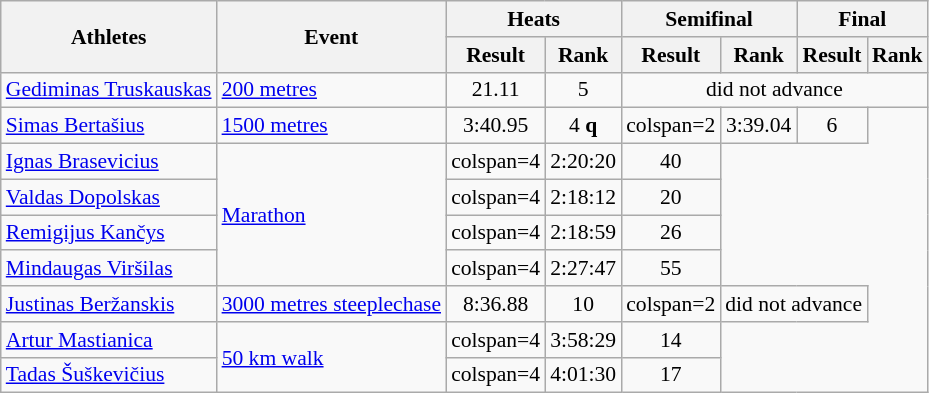<table class="wikitable" border="1" style="font-size:90%">
<tr>
<th rowspan="2">Athletes</th>
<th rowspan="2">Event</th>
<th colspan="2">Heats</th>
<th colspan="2">Semifinal</th>
<th colspan="2">Final</th>
</tr>
<tr>
<th>Result</th>
<th>Rank</th>
<th>Result</th>
<th>Rank</th>
<th>Result</th>
<th>Rank</th>
</tr>
<tr>
<td><a href='#'>Gediminas Truskauskas</a></td>
<td><a href='#'>200 metres</a></td>
<td align=center>21.11</td>
<td align=center>5</td>
<td align=center colspan=4>did not advance</td>
</tr>
<tr>
<td><a href='#'>Simas Bertašius</a></td>
<td><a href='#'>1500 metres</a></td>
<td align=center>3:40.95</td>
<td align=center>4 <strong>q</strong></td>
<td>colspan=2</td>
<td align=center>3:39.04</td>
<td align=center>6</td>
</tr>
<tr>
<td><a href='#'>Ignas Brasevicius</a></td>
<td rowspan=4><a href='#'>Marathon</a></td>
<td>colspan=4</td>
<td align=center>2:20:20</td>
<td align=center>40</td>
</tr>
<tr>
<td><a href='#'>Valdas Dopolskas</a></td>
<td>colspan=4</td>
<td align=center>2:18:12</td>
<td align=center>20</td>
</tr>
<tr>
<td><a href='#'>Remigijus Kančys</a></td>
<td>colspan=4</td>
<td align=center>2:18:59</td>
<td align=center>26</td>
</tr>
<tr>
<td><a href='#'>Mindaugas Viršilas</a></td>
<td>colspan=4</td>
<td align=center>2:27:47</td>
<td align=center>55</td>
</tr>
<tr>
<td><a href='#'>Justinas Beržanskis</a></td>
<td><a href='#'>3000 metres steeplechase</a></td>
<td align=center>8:36.88 <strong></strong></td>
<td align=center>10</td>
<td>colspan=2</td>
<td align=center colspan=2>did not advance</td>
</tr>
<tr>
<td><a href='#'>Artur Mastianica</a></td>
<td rowspan=2><a href='#'>50 km walk</a></td>
<td>colspan=4</td>
<td align=center>3:58:29 <strong></strong></td>
<td align=center>14</td>
</tr>
<tr>
<td><a href='#'>Tadas Šuškevičius</a></td>
<td>colspan=4</td>
<td align=center>4:01:30</td>
<td align=center>17</td>
</tr>
</table>
